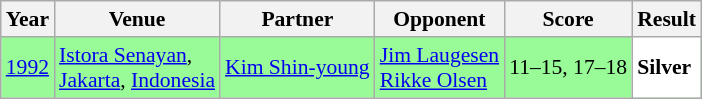<table class="sortable wikitable" style="font-size: 90%;">
<tr>
<th>Year</th>
<th>Venue</th>
<th>Partner</th>
<th>Opponent</th>
<th>Score</th>
<th>Result</th>
</tr>
<tr style="background:#98FB98">
<td align="center"><a href='#'>1992</a></td>
<td align="left"><a href='#'>Istora Senayan</a>,<br><a href='#'>Jakarta</a>, <a href='#'>Indonesia</a></td>
<td align="left"> <a href='#'>Kim Shin-young</a></td>
<td align="left"> <a href='#'>Jim Laugesen</a> <br>  <a href='#'>Rikke Olsen</a></td>
<td align="left">11–15, 17–18</td>
<td style="text-align:left; background:white"> <strong>Silver</strong></td>
</tr>
</table>
